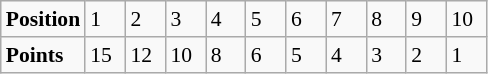<table class="wikitable" style="font-size: 90%;">
<tr>
<td><strong>Position</strong></td>
<td width=20>1</td>
<td width=20>2</td>
<td width=20>3</td>
<td width=20>4</td>
<td width=20>5</td>
<td width=20>6</td>
<td width=20>7</td>
<td width=20>8</td>
<td width=20>9</td>
<td width=20>10</td>
</tr>
<tr>
<td><strong>Points</strong></td>
<td>15</td>
<td>12</td>
<td>10</td>
<td>8</td>
<td>6</td>
<td>5</td>
<td>4</td>
<td>3</td>
<td>2</td>
<td>1</td>
</tr>
</table>
